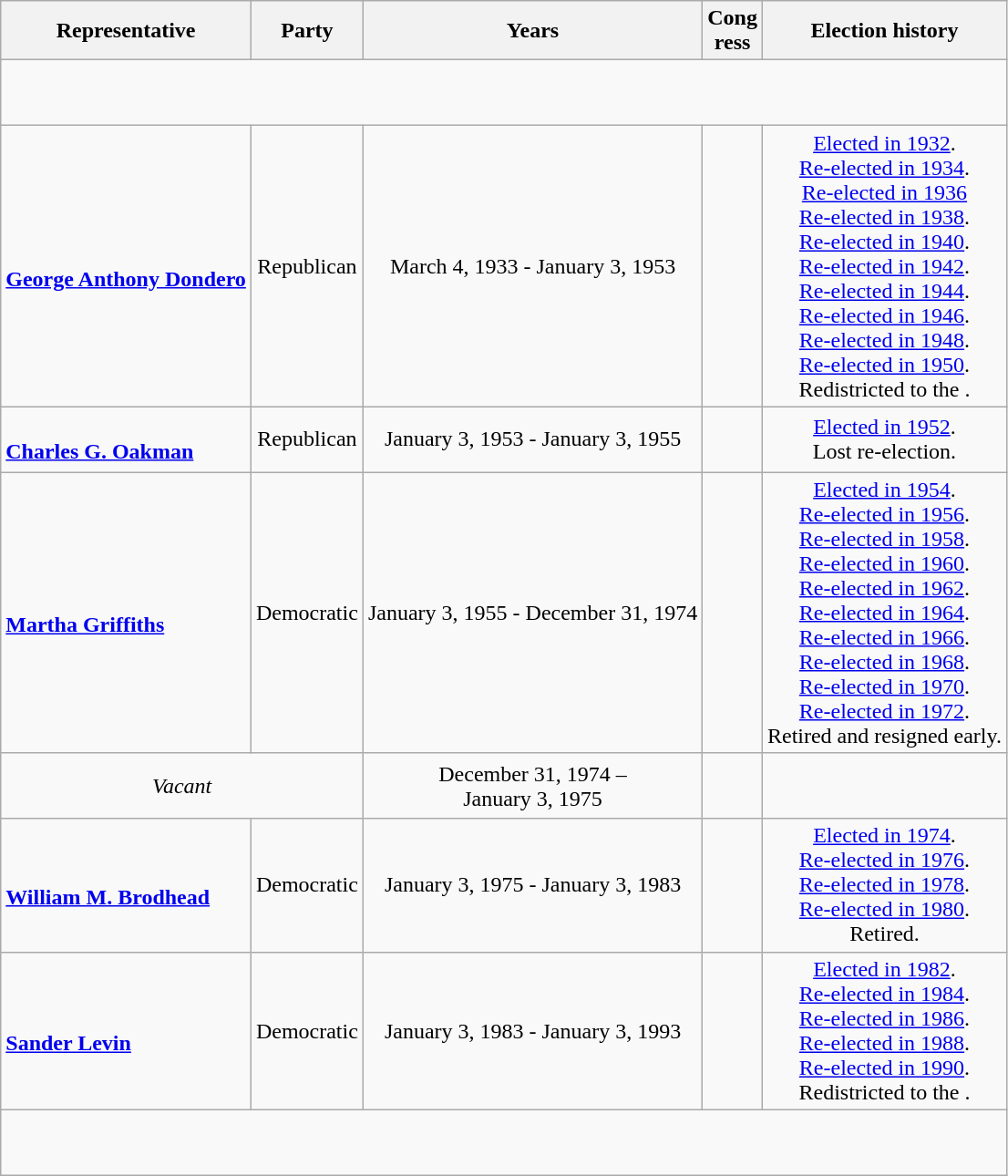<table class=wikitable style="text-align:center">
<tr>
<th>Representative</th>
<th>Party</th>
<th>Years</th>
<th>Cong<br>ress</th>
<th>Election history</th>
</tr>
<tr style="height:3em">
<td colspan=5></td>
</tr>
<tr style="height:3em">
<td align=left nowrap><br><strong><a href='#'>George Anthony Dondero</a></strong> <br></td>
<td>Republican</td>
<td>March 4, 1933 - January 3, 1953</td>
<td></td>
<td><a href='#'>Elected in 1932</a>.<br><a href='#'>Re-elected in 1934</a>.<br><a href='#'>Re-elected in 1936</a><br><a href='#'>Re-elected in 1938</a>.<br><a href='#'>Re-elected in 1940</a>.<br><a href='#'>Re-elected in 1942</a>.<br><a href='#'>Re-elected in 1944</a>.<br><a href='#'>Re-elected in 1946</a>.<br><a href='#'>Re-elected in 1948</a>.<br><a href='#'>Re-elected in 1950</a>.<br>Redistricted to the .</td>
</tr>
<tr style="height:3em">
<td align=left nowrap><br><strong><a href='#'>Charles G. Oakman</a></strong> <br></td>
<td>Republican</td>
<td>January 3, 1953 - January 3, 1955</td>
<td></td>
<td><a href='#'>Elected in 1952</a>.<br>Lost re-election.</td>
</tr>
<tr style="height:3em">
<td align=left nowrap><br><strong><a href='#'>Martha Griffiths</a></strong> <br></td>
<td>Democratic</td>
<td>January 3, 1955 - December 31, 1974</td>
<td></td>
<td><a href='#'>Elected in 1954</a>.<br><a href='#'>Re-elected in 1956</a>.<br><a href='#'>Re-elected in 1958</a>.<br><a href='#'>Re-elected in 1960</a>.<br><a href='#'>Re-elected in 1962</a>.<br><a href='#'>Re-elected in 1964</a>.<br><a href='#'>Re-elected in 1966</a>.<br><a href='#'>Re-elected in 1968</a>.<br><a href='#'>Re-elected in 1970</a>.<br><a href='#'>Re-elected in 1972</a>.<br>Retired and resigned early.</td>
</tr>
<tr style="height:3em">
<td colspan=2><em>Vacant</em></td>
<td>December 31, 1974 –<br>January 3, 1975</td>
<td></td>
<td></td>
</tr>
<tr style="height:3em">
<td align=left nowrap><br><strong><a href='#'>William M. Brodhead</a></strong> <br></td>
<td>Democratic</td>
<td>January 3, 1975 - January 3, 1983</td>
<td></td>
<td><a href='#'>Elected in 1974</a>.<br><a href='#'>Re-elected in 1976</a>.<br><a href='#'>Re-elected in 1978</a>.<br><a href='#'>Re-elected in 1980</a>.<br>Retired.</td>
</tr>
<tr style="height:3em">
<td align=left nowrap><br><strong><a href='#'>Sander Levin</a></strong> <br></td>
<td>Democratic</td>
<td>January 3, 1983 - January 3, 1993</td>
<td></td>
<td><a href='#'>Elected in 1982</a>.<br><a href='#'>Re-elected in 1984</a>.<br><a href='#'>Re-elected in 1986</a>.<br><a href='#'>Re-elected in 1988</a>.<br><a href='#'>Re-elected in 1990</a>.<br>Redistricted to the .</td>
</tr>
<tr style="height:3em">
<td colspan=5></td>
</tr>
</table>
